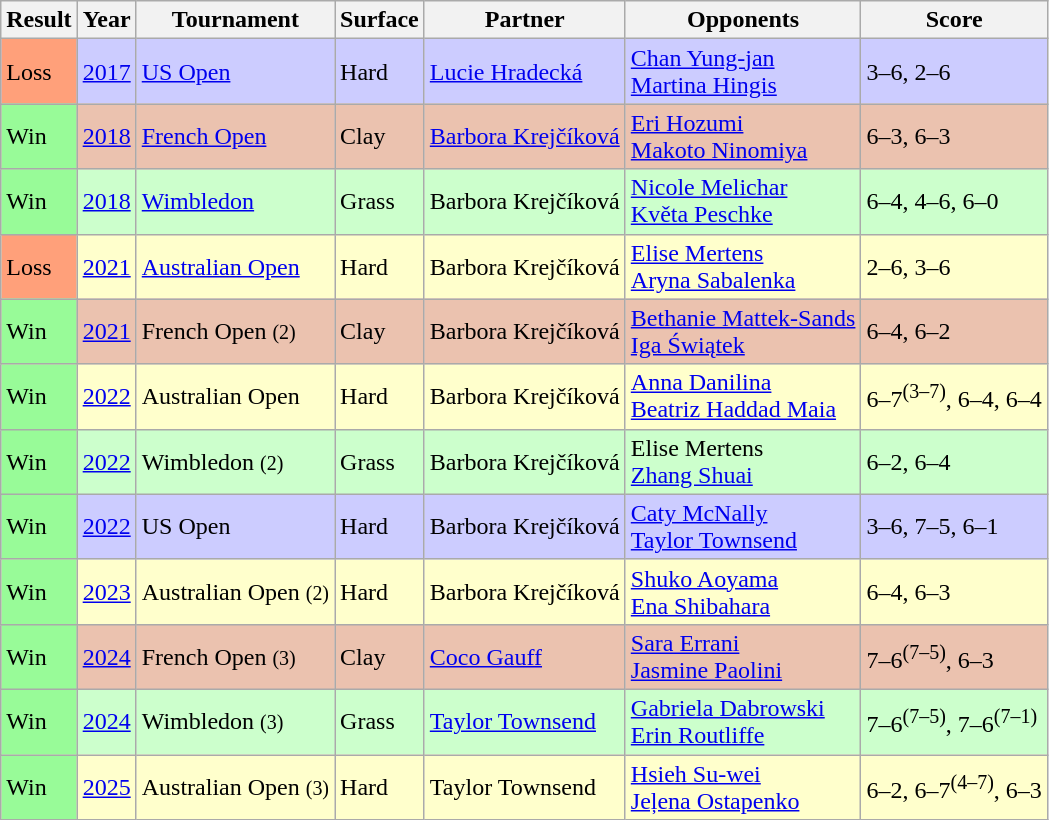<table class="sortable wikitable">
<tr>
<th>Result</th>
<th>Year</th>
<th>Tournament</th>
<th>Surface</th>
<th>Partner</th>
<th>Opponents</th>
<th class="unsortable">Score</th>
</tr>
<tr style="background:#ccf;">
<td style="background:#ffa07a;">Loss</td>
<td><a href='#'>2017</a></td>
<td><a href='#'>US Open</a></td>
<td>Hard</td>
<td> <a href='#'>Lucie Hradecká</a></td>
<td> <a href='#'>Chan Yung-jan</a> <br>  <a href='#'>Martina Hingis</a></td>
<td>3–6, 2–6</td>
</tr>
<tr style="background:#ebc2af;">
<td style="background:#98fb98;">Win</td>
<td><a href='#'>2018</a></td>
<td><a href='#'>French Open</a></td>
<td>Clay</td>
<td> <a href='#'>Barbora Krejčíková</a></td>
<td> <a href='#'>Eri Hozumi</a> <br>  <a href='#'>Makoto Ninomiya</a></td>
<td>6–3, 6–3</td>
</tr>
<tr style="background:#cfc;">
<td style="background:#98fb98;">Win</td>
<td><a href='#'>2018</a></td>
<td><a href='#'>Wimbledon</a></td>
<td>Grass</td>
<td> Barbora Krejčíková</td>
<td> <a href='#'>Nicole Melichar</a> <br>  <a href='#'>Květa Peschke</a></td>
<td>6–4, 4–6, 6–0</td>
</tr>
<tr style="background:#ffc;">
<td style="background:#ffa07a;">Loss</td>
<td><a href='#'>2021</a></td>
<td><a href='#'>Australian Open</a></td>
<td>Hard</td>
<td> Barbora Krejčíková</td>
<td> <a href='#'>Elise Mertens</a> <br>  <a href='#'>Aryna Sabalenka</a></td>
<td>2–6, 3–6</td>
</tr>
<tr style="background:#ebc2af;">
<td style="background:#98fb98;">Win</td>
<td><a href='#'>2021</a></td>
<td>French Open <small>(2)</small></td>
<td>Clay</td>
<td> Barbora Krejčíková</td>
<td> <a href='#'>Bethanie Mattek-Sands</a> <br>  <a href='#'>Iga Świątek</a></td>
<td>6–4, 6–2</td>
</tr>
<tr style="background:#ffc;">
<td bgcolor=98FB98>Win</td>
<td><a href='#'>2022</a></td>
<td>Australian Open</td>
<td>Hard</td>
<td> Barbora Krejčíková</td>
<td> <a href='#'>Anna Danilina</a> <br>  <a href='#'>Beatriz Haddad Maia</a></td>
<td>6–7<sup>(3–7)</sup>, 6–4, 6–4</td>
</tr>
<tr style=background:#cfc>
<td style=background:#98fb98>Win</td>
<td><a href='#'>2022</a></td>
<td>Wimbledon <small>(2)</small></td>
<td>Grass</td>
<td> Barbora Krejčíková</td>
<td> Elise Mertens <br>  <a href='#'>Zhang Shuai</a></td>
<td>6–2, 6–4</td>
</tr>
<tr style=background:#ccf>
<td style=background:#98fb98;>Win</td>
<td><a href='#'>2022</a></td>
<td>US Open</td>
<td>Hard</td>
<td> Barbora Krejčíková</td>
<td> <a href='#'>Caty McNally</a> <br>  <a href='#'>Taylor Townsend</a></td>
<td>3–6, 7–5, 6–1</td>
</tr>
<tr style="background:#ffc;">
<td style=background:#98fb98;>Win</td>
<td><a href='#'>2023</a></td>
<td>Australian Open <small>(2)</small></td>
<td>Hard</td>
<td> Barbora Krejčíková</td>
<td> <a href='#'>Shuko Aoyama</a> <br>  <a href='#'>Ena Shibahara</a></td>
<td>6–4, 6–3</td>
</tr>
<tr style=background:#ebc2af>
<td style=background:#98fb98;>Win</td>
<td><a href='#'>2024</a></td>
<td>French Open <small>(3)</small></td>
<td>Clay</td>
<td> <a href='#'>Coco Gauff</a></td>
<td> <a href='#'>Sara Errani</a> <br>  <a href='#'>Jasmine Paolini</a></td>
<td>7–6<sup>(7–5)</sup>, 6–3</td>
</tr>
<tr style=background:#cfc>
<td style=background:#98fb98>Win</td>
<td><a href='#'>2024</a></td>
<td>Wimbledon <small>(3)</small></td>
<td>Grass</td>
<td> <a href='#'>Taylor Townsend</a></td>
<td> <a href='#'>Gabriela Dabrowski</a> <br>  <a href='#'>Erin Routliffe</a></td>
<td>7–6<sup>(7–5)</sup>, 7–6<sup>(7–1)</sup></td>
</tr>
<tr style="background:#ffc;">
<td style=background:#98fb98>Win</td>
<td><a href='#'>2025</a></td>
<td>Australian Open <small>(3)</small></td>
<td>Hard</td>
<td> Taylor Townsend</td>
<td> <a href='#'>Hsieh Su-wei</a> <br>  <a href='#'>Jeļena Ostapenko</a></td>
<td>6–2, 6–7<sup>(4–7)</sup>, 6–3</td>
</tr>
</table>
